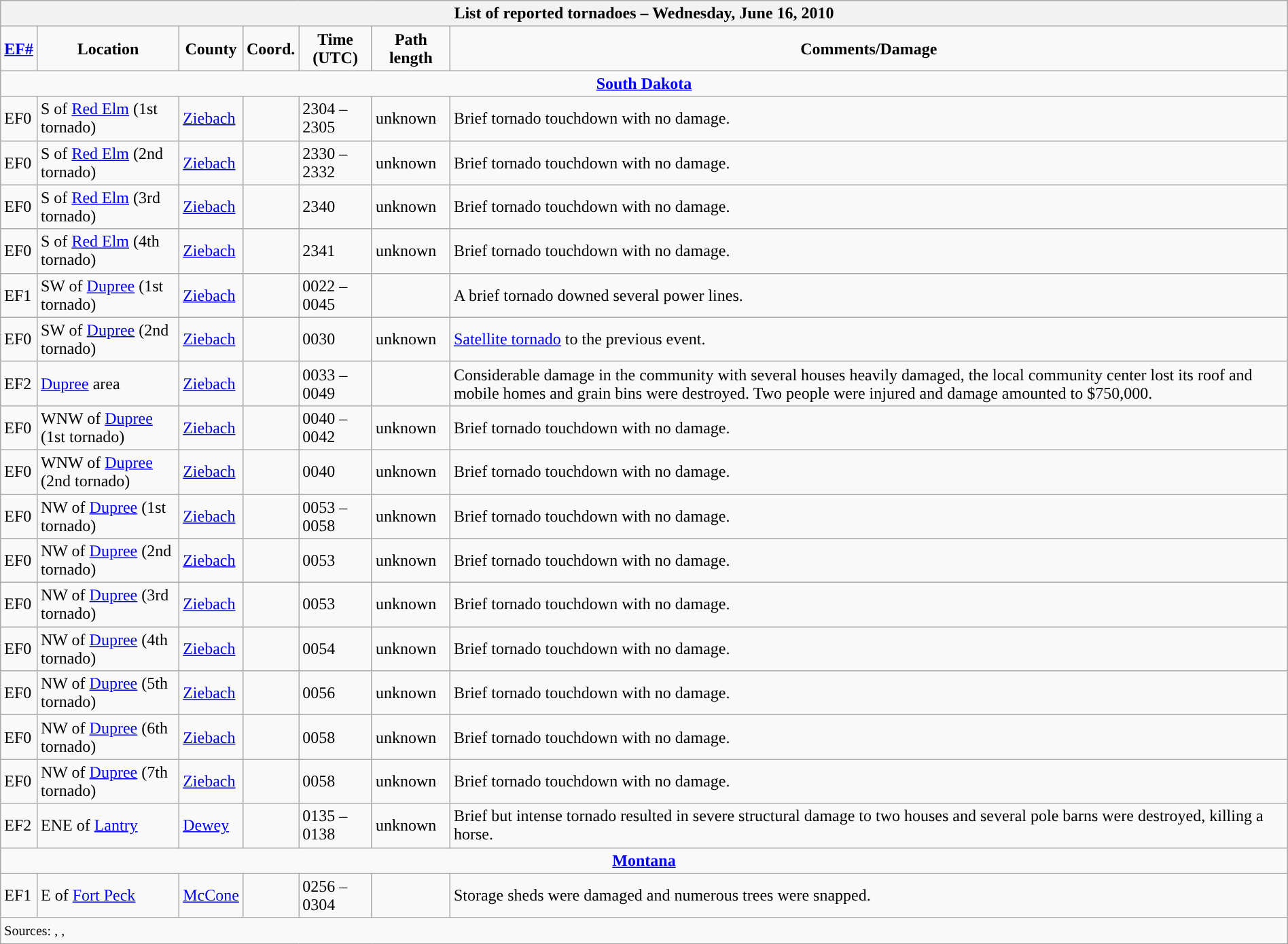<table class="wikitable collapsible" width="100%">
<tr>
<th colspan="7">List of reported tornadoes – Wednesday, June 16, 2010</th>
</tr>
<tr style="text-align:center;">
<td><strong><a href='#'>EF#</a></strong></td>
<td><strong>Location</strong></td>
<td><strong>County</strong></td>
<td><strong>Coord.</strong></td>
<td><strong>Time (UTC)</strong></td>
<td><strong>Path length</strong></td>
<td><strong>Comments/Damage</strong></td>
</tr>
<tr>
<td colspan="7" align=center><strong><a href='#'>South Dakota</a></strong></td>
</tr>
<tr>
<td>EF0</td>
<td>S of <a href='#'>Red Elm</a> (1st tornado)</td>
<td><a href='#'>Ziebach</a></td>
<td></td>
<td>2304 – 2305</td>
<td>unknown</td>
<td>Brief tornado touchdown with no damage.</td>
</tr>
<tr>
<td>EF0</td>
<td>S of <a href='#'>Red Elm</a> (2nd tornado)</td>
<td><a href='#'>Ziebach</a></td>
<td></td>
<td>2330 – 2332</td>
<td>unknown</td>
<td>Brief tornado touchdown with no damage.</td>
</tr>
<tr>
<td>EF0</td>
<td>S of <a href='#'>Red Elm</a> (3rd tornado)</td>
<td><a href='#'>Ziebach</a></td>
<td></td>
<td>2340</td>
<td>unknown</td>
<td>Brief tornado touchdown with no damage.</td>
</tr>
<tr>
<td>EF0</td>
<td>S of <a href='#'>Red Elm</a> (4th tornado)</td>
<td><a href='#'>Ziebach</a></td>
<td></td>
<td>2341</td>
<td>unknown</td>
<td>Brief tornado touchdown with no damage.</td>
</tr>
<tr>
<td>EF1</td>
<td>SW of <a href='#'>Dupree</a> (1st tornado)</td>
<td><a href='#'>Ziebach</a></td>
<td></td>
<td>0022 – 0045</td>
<td></td>
<td>A brief tornado downed several power lines.</td>
</tr>
<tr>
<td>EF0</td>
<td>SW of <a href='#'>Dupree</a> (2nd tornado)</td>
<td><a href='#'>Ziebach</a></td>
<td></td>
<td>0030</td>
<td>unknown</td>
<td><a href='#'>Satellite tornado</a> to the previous event.</td>
</tr>
<tr>
<td>EF2</td>
<td><a href='#'>Dupree</a> area</td>
<td><a href='#'>Ziebach</a></td>
<td></td>
<td>0033 – 0049</td>
<td></td>
<td>Considerable damage in the community with several houses heavily damaged, the local community center lost its roof and mobile homes and grain bins were destroyed. Two people were injured and damage amounted to $750,000.</td>
</tr>
<tr>
<td>EF0</td>
<td>WNW of <a href='#'>Dupree</a> (1st tornado)</td>
<td><a href='#'>Ziebach</a></td>
<td></td>
<td>0040 – 0042</td>
<td>unknown</td>
<td>Brief tornado touchdown with no damage.</td>
</tr>
<tr>
<td>EF0</td>
<td>WNW of <a href='#'>Dupree</a> (2nd tornado)</td>
<td><a href='#'>Ziebach</a></td>
<td></td>
<td>0040</td>
<td>unknown</td>
<td>Brief tornado touchdown with no damage.</td>
</tr>
<tr>
<td>EF0</td>
<td>NW of <a href='#'>Dupree</a> (1st tornado)</td>
<td><a href='#'>Ziebach</a></td>
<td></td>
<td>0053 – 0058</td>
<td>unknown</td>
<td>Brief tornado touchdown with no damage.</td>
</tr>
<tr>
<td>EF0</td>
<td>NW of <a href='#'>Dupree</a> (2nd tornado)</td>
<td><a href='#'>Ziebach</a></td>
<td></td>
<td>0053</td>
<td>unknown</td>
<td>Brief tornado touchdown with no damage.</td>
</tr>
<tr>
<td>EF0</td>
<td>NW of <a href='#'>Dupree</a> (3rd tornado)</td>
<td><a href='#'>Ziebach</a></td>
<td></td>
<td>0053</td>
<td>unknown</td>
<td>Brief tornado touchdown with no damage.</td>
</tr>
<tr>
<td>EF0</td>
<td>NW of <a href='#'>Dupree</a> (4th tornado)</td>
<td><a href='#'>Ziebach</a></td>
<td></td>
<td>0054</td>
<td>unknown</td>
<td>Brief tornado touchdown with no damage.</td>
</tr>
<tr>
<td>EF0</td>
<td>NW of <a href='#'>Dupree</a> (5th tornado)</td>
<td><a href='#'>Ziebach</a></td>
<td></td>
<td>0056</td>
<td>unknown</td>
<td>Brief tornado touchdown with no damage.</td>
</tr>
<tr>
<td>EF0</td>
<td>NW of <a href='#'>Dupree</a> (6th tornado)</td>
<td><a href='#'>Ziebach</a></td>
<td></td>
<td>0058</td>
<td>unknown</td>
<td>Brief tornado touchdown with no damage.</td>
</tr>
<tr>
<td>EF0</td>
<td>NW of <a href='#'>Dupree</a> (7th tornado)</td>
<td><a href='#'>Ziebach</a></td>
<td></td>
<td>0058</td>
<td>unknown</td>
<td>Brief tornado touchdown with no damage.</td>
</tr>
<tr>
<td>EF2</td>
<td>ENE of <a href='#'>Lantry</a></td>
<td><a href='#'>Dewey</a></td>
<td></td>
<td>0135 – 0138</td>
<td>unknown</td>
<td>Brief but intense tornado resulted in severe structural damage to two houses and several pole barns were destroyed, killing a horse.</td>
</tr>
<tr>
<td colspan="7" align=center><strong><a href='#'>Montana</a></strong></td>
</tr>
<tr>
<td>EF1</td>
<td>E of <a href='#'>Fort Peck</a></td>
<td><a href='#'>McCone</a></td>
<td></td>
<td>0256 – 0304</td>
<td></td>
<td>Storage sheds were damaged and numerous trees were snapped.</td>
</tr>
<tr>
<td colspan="7"><small>Sources: , , </small></td>
</tr>
</table>
